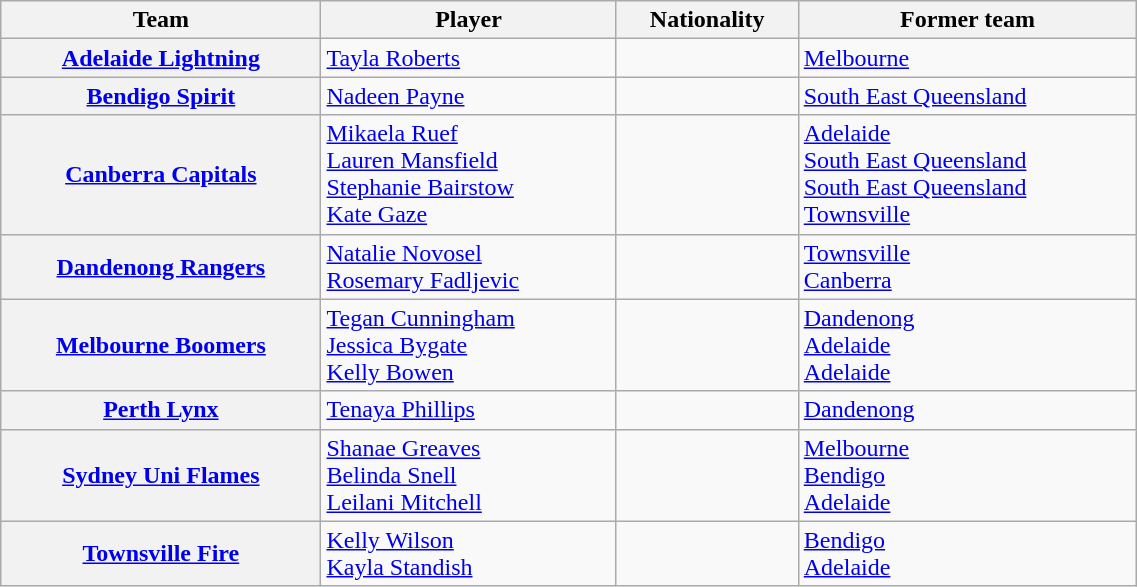<table class="wikitable" style="width:60%;">
<tr>
<th scope="col">Team</th>
<th scope="col">Player</th>
<th scope="col">Nationality</th>
<th scope="col">Former team</th>
</tr>
<tr>
<th scope="row"><a href='#'>Adelaide Lightning</a></th>
<td><a href='#'>Tayla Roberts</a></td>
<td></td>
<td><a href='#'>Melbourne</a></td>
</tr>
<tr>
<th scope="row"><a href='#'>Bendigo Spirit</a></th>
<td><a href='#'>Nadeen Payne</a></td>
<td></td>
<td><a href='#'>South East Queensland</a></td>
</tr>
<tr>
<th scope="row"><a href='#'>Canberra Capitals</a></th>
<td><a href='#'>Mikaela Ruef</a> <br> <a href='#'>Lauren Mansfield</a> <br> <a href='#'>Stephanie Bairstow</a> <br> <a href='#'>Kate Gaze</a></td>
<td> <br>  <br>  <br> </td>
<td><a href='#'>Adelaide</a> <br> <a href='#'>South East Queensland</a> <br> <a href='#'>South East Queensland</a> <br> <a href='#'>Townsville</a></td>
</tr>
<tr>
<th scope="row"><a href='#'>Dandenong Rangers</a></th>
<td><a href='#'>Natalie Novosel</a> <br> <a href='#'>Rosemary Fadljevic</a></td>
<td> <br> </td>
<td><a href='#'>Townsville</a><br> <a href='#'>Canberra</a></td>
</tr>
<tr>
<th scope="row"><a href='#'>Melbourne Boomers</a></th>
<td><a href='#'>Tegan Cunningham</a> <br> <a href='#'>Jessica Bygate</a> <br> <a href='#'>Kelly Bowen</a></td>
<td> <br>  <br> </td>
<td><a href='#'>Dandenong</a> <br> <a href='#'>Adelaide</a> <br> <a href='#'>Adelaide</a></td>
</tr>
<tr>
<th scope="row"><a href='#'>Perth Lynx</a></th>
<td><a href='#'>Tenaya Phillips</a></td>
<td></td>
<td><a href='#'>Dandenong</a></td>
</tr>
<tr>
<th scope="row"><a href='#'>Sydney Uni Flames</a></th>
<td><a href='#'>Shanae Greaves</a> <br> <a href='#'>Belinda Snell</a> <br> <a href='#'>Leilani Mitchell</a></td>
<td> <br>  <br> </td>
<td><a href='#'>Melbourne</a> <br> <a href='#'>Bendigo</a> <br> <a href='#'>Adelaide</a></td>
</tr>
<tr>
<th scope="row"><a href='#'>Townsville Fire</a></th>
<td><a href='#'>Kelly Wilson</a> <br> <a href='#'>Kayla Standish</a></td>
<td> <br> </td>
<td><a href='#'>Bendigo</a> <br> <a href='#'>Adelaide</a></td>
</tr>
</table>
